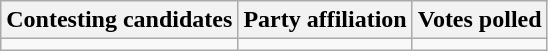<table class="wikitable sortable">
<tr>
<th>Contesting candidates</th>
<th>Party affiliation</th>
<th>Votes polled</th>
</tr>
<tr>
<td></td>
<td></td>
<td></td>
</tr>
</table>
